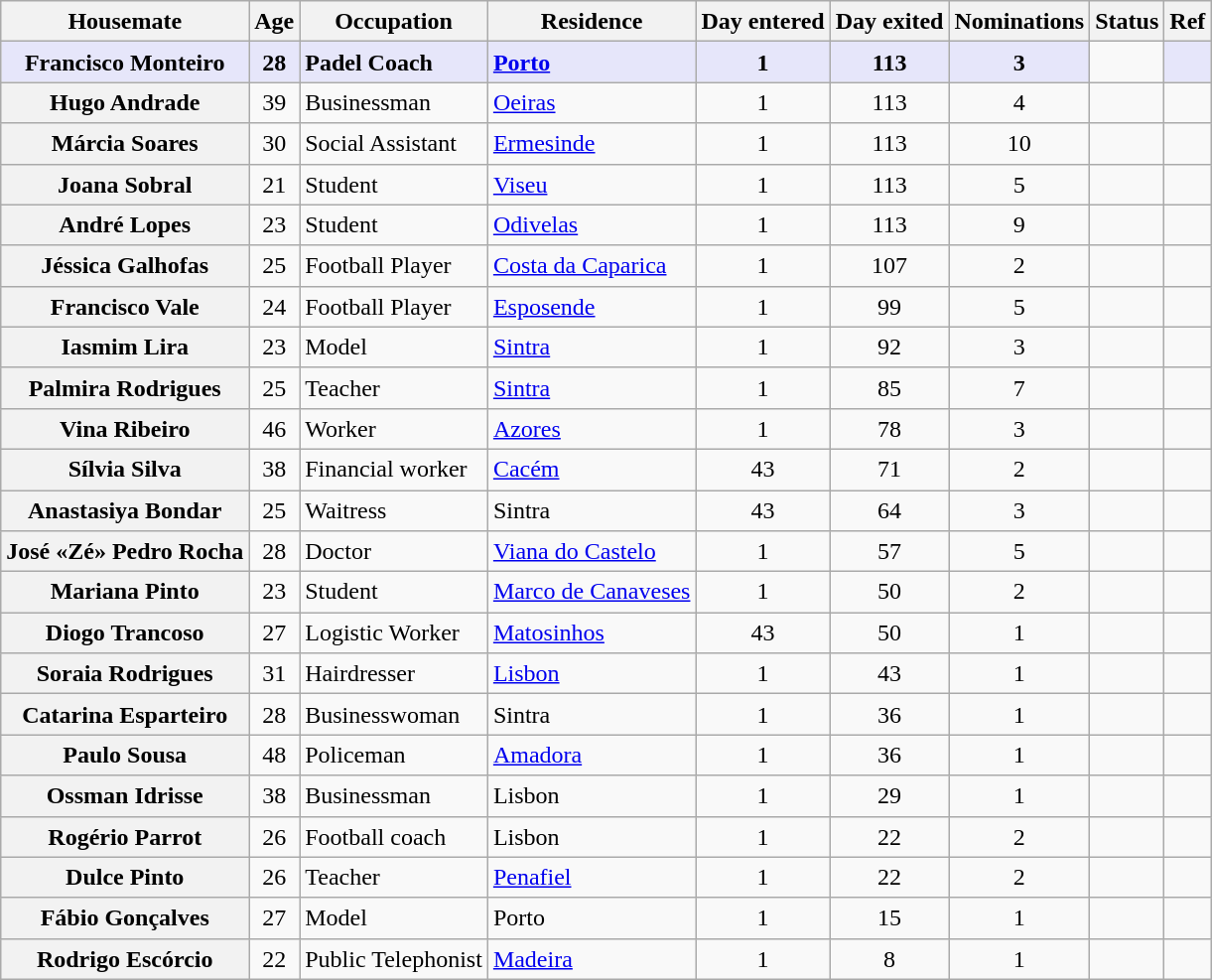<table class="wikitable sortable" style="text-align:center; line-height:20px; width:auto">
<tr>
<th>Housemate</th>
<th>Age</th>
<th>Occupation</th>
<th>Residence</th>
<th>Day entered</th>
<th>Day exited</th>
<th>Nominations</th>
<th>Status</th>
<th>Ref</th>
</tr>
<tr>
<td bgcolor="E6E6FA"><strong>Francisco Monteiro</strong></td>
<td bgcolor="E6E6FA"><strong>28</strong></td>
<td style="text-align:left" bgcolor="E6E6FA"><strong>Padel Coach</strong></td>
<td style="text-align:left" bgcolor="E6E6FA"><strong><a href='#'>Porto</a></strong></td>
<td bgcolor="E6E6FA"><strong>1</strong></td>
<td bgcolor="E6E6FA"><strong>113</strong></td>
<td bgcolor="E6E6FA"><strong>3</strong></td>
<td></td>
<td style="text-align: center" bgcolor="E6E6FA"></td>
</tr>
<tr>
<th>Hugo Andrade</th>
<td>39</td>
<td style="text-align:left">Businessman</td>
<td style="text-align:left"><a href='#'>Oeiras</a></td>
<td>1</td>
<td>113</td>
<td>4</td>
<td></td>
<td style="text-align: center"></td>
</tr>
<tr>
<th>Márcia Soares</th>
<td>30</td>
<td style="text-align:left">Social Assistant</td>
<td style="text-align:left"><a href='#'>Ermesinde</a></td>
<td>1</td>
<td>113</td>
<td>10</td>
<td></td>
<td style="text-align: center"></td>
</tr>
<tr>
<th>Joana Sobral</th>
<td>21</td>
<td style="text-align:left">Student</td>
<td style="text-align:left"><a href='#'>Viseu</a></td>
<td>1</td>
<td>113</td>
<td>5</td>
<td></td>
<td style="text-align: center"></td>
</tr>
<tr>
<th>André Lopes</th>
<td>23</td>
<td style="text-align:left">Student</td>
<td style="text-align:left"><a href='#'>Odivelas</a></td>
<td>1</td>
<td>113</td>
<td>9</td>
<td></td>
<td style="text-align: center"></td>
</tr>
<tr>
<th>Jéssica Galhofas</th>
<td>25</td>
<td style="text-align:left">Football Player</td>
<td style="text-align:left"><a href='#'>Costa da Caparica</a></td>
<td>1</td>
<td>107</td>
<td>2</td>
<td></td>
<td style="text-align: center"></td>
</tr>
<tr>
<th>Francisco Vale</th>
<td>24</td>
<td style="text-align:left">Football Player</td>
<td style="text-align:left"><a href='#'>Esposende</a></td>
<td>1</td>
<td>99</td>
<td>5</td>
<td></td>
<td style="text-align: center"></td>
</tr>
<tr>
<th>Iasmim Lira</th>
<td>23</td>
<td style="text-align:left">Model</td>
<td style="text-align:left"><a href='#'>Sintra</a></td>
<td>1</td>
<td>92</td>
<td>3</td>
<td></td>
<td style="text-align: center"></td>
</tr>
<tr>
<th>Palmira Rodrigues</th>
<td>25</td>
<td style="text-align:left">Teacher</td>
<td style="text-align:left"><a href='#'>Sintra</a></td>
<td>1</td>
<td>85</td>
<td>7</td>
<td></td>
<td style="text-align: center"></td>
</tr>
<tr>
<th>Vina Ribeiro</th>
<td>46</td>
<td style="text-align:left">Worker</td>
<td style="text-align:left"><a href='#'>Azores</a></td>
<td>1</td>
<td>78</td>
<td>3</td>
<td></td>
<td style="text-align: center"></td>
</tr>
<tr>
<th>Sílvia Silva</th>
<td>38</td>
<td style="text-align:left">Financial worker</td>
<td style="text-align:left"><a href='#'>Cacém</a></td>
<td>43</td>
<td>71</td>
<td>2</td>
<td></td>
<td style="text-align: center"></td>
</tr>
<tr>
<th>Anastasiya Bondar</th>
<td>25</td>
<td style="text-align:left">Waitress</td>
<td style="text-align:left">Sintra</td>
<td>43</td>
<td>64</td>
<td>3</td>
<td></td>
<td style="text-align: center"></td>
</tr>
<tr>
<th>José «Zé» Pedro Rocha</th>
<td>28</td>
<td style="text-align:left">Doctor</td>
<td style="text-align:left"><a href='#'>Viana do Castelo</a></td>
<td>1</td>
<td>57</td>
<td>5</td>
<td></td>
<td style="text-align: center"></td>
</tr>
<tr>
<th>Mariana Pinto</th>
<td>23</td>
<td style="text-align:left">Student</td>
<td style="text-align:left"><a href='#'>Marco de Canaveses</a></td>
<td>1</td>
<td>50</td>
<td>2</td>
<td></td>
<td style="text-align: center"></td>
</tr>
<tr>
<th>Diogo Trancoso</th>
<td>27</td>
<td style="text-align:left">Logistic Worker</td>
<td style="text-align:left"><a href='#'>Matosinhos</a></td>
<td>43</td>
<td>50</td>
<td>1</td>
<td></td>
<td style="text-align: center"></td>
</tr>
<tr>
<th>Soraia Rodrigues</th>
<td>31</td>
<td style="text-align:left">Hairdresser</td>
<td style="text-align:left"><a href='#'>Lisbon</a></td>
<td>1</td>
<td>43</td>
<td>1</td>
<td></td>
<td style="text-align: center"></td>
</tr>
<tr>
<th>Catarina Esparteiro</th>
<td>28</td>
<td style="text-align:left">Businesswoman</td>
<td style="text-align:left">Sintra</td>
<td>1</td>
<td>36</td>
<td>1</td>
<td></td>
<td style="text-align: center"></td>
</tr>
<tr>
<th>Paulo Sousa</th>
<td>48</td>
<td style="text-align:left">Policeman</td>
<td style="text-align:left"><a href='#'>Amadora</a></td>
<td>1</td>
<td>36</td>
<td>1</td>
<td></td>
<td style="text-align: center"></td>
</tr>
<tr>
<th>Ossman Idrisse</th>
<td>38</td>
<td style="text-align:left">Businessman</td>
<td style="text-align:left">Lisbon</td>
<td>1</td>
<td>29</td>
<td>1</td>
<td></td>
<td style="text-align: center"></td>
</tr>
<tr>
<th>Rogério Parrot</th>
<td>26</td>
<td style="text-align:left">Football coach</td>
<td style="text-align:left">Lisbon</td>
<td>1</td>
<td>22</td>
<td>2</td>
<td></td>
<td style="text-align: center"></td>
</tr>
<tr>
<th>Dulce Pinto</th>
<td>26</td>
<td style="text-align:left">Teacher</td>
<td style="text-align:left"><a href='#'>Penafiel</a></td>
<td>1</td>
<td>22</td>
<td>2</td>
<td></td>
<td style="text-align: center"></td>
</tr>
<tr>
<th>Fábio Gonçalves</th>
<td>27</td>
<td style="text-align:left">Model</td>
<td style="text-align:left">Porto</td>
<td>1</td>
<td>15</td>
<td>1</td>
<td></td>
<td style="text-align: center"></td>
</tr>
<tr>
<th>Rodrigo Escórcio</th>
<td>22</td>
<td style="text-align:left">Public Telephonist</td>
<td style="text-align:left"><a href='#'>Madeira</a></td>
<td>1</td>
<td>8</td>
<td>1</td>
<td></td>
<td style="text-align: center"></td>
</tr>
</table>
